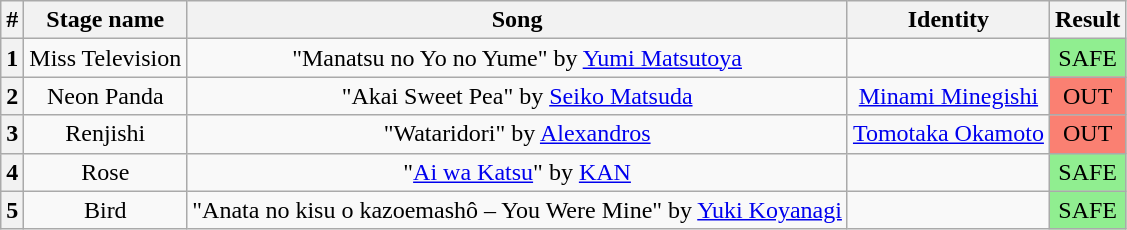<table class="wikitable plainrowheaders" style="text-align: center;">
<tr>
<th>#</th>
<th>Stage name</th>
<th>Song</th>
<th>Identity</th>
<th>Result</th>
</tr>
<tr>
<th>1</th>
<td>Miss Television</td>
<td>"Manatsu no Yo no Yume" by <a href='#'>Yumi Matsutoya</a></td>
<td></td>
<td bgcolor="lightgreen">SAFE</td>
</tr>
<tr>
<th>2</th>
<td>Neon Panda</td>
<td>"Akai Sweet Pea" by <a href='#'>Seiko Matsuda</a></td>
<td><a href='#'>Minami Minegishi</a></td>
<td bgcolor=salmon>OUT</td>
</tr>
<tr>
<th>3</th>
<td>Renjishi</td>
<td>"Wataridori" by <a href='#'>Alexandros</a></td>
<td><a href='#'>Tomotaka Okamoto</a></td>
<td bgcolor=salmon>OUT</td>
</tr>
<tr>
<th>4</th>
<td>Rose</td>
<td>"<a href='#'>Ai wa Katsu</a>" by <a href='#'>KAN</a></td>
<td></td>
<td bgcolor="lightgreen">SAFE</td>
</tr>
<tr>
<th>5</th>
<td>Bird</td>
<td>"Anata no kisu o kazoemashô – You Were Mine" by <a href='#'>Yuki Koyanagi</a></td>
<td></td>
<td bgcolor="lightgreen">SAFE</td>
</tr>
</table>
